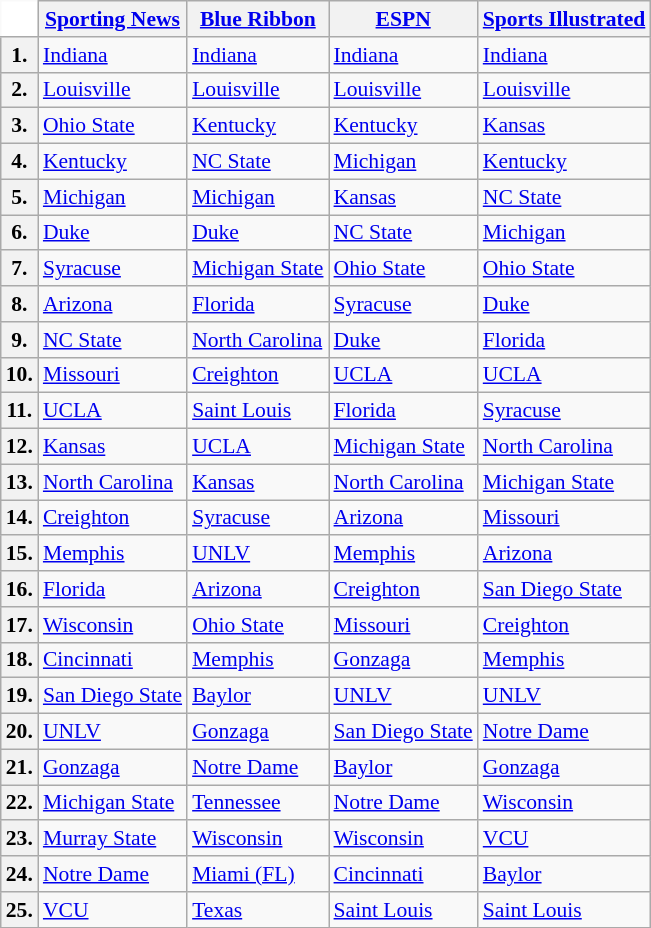<table class="wikitable" style="white-space:nowrap; font-size:90%;">
<tr>
<td style="background:white; border-top-style:hidden; border-left-style:hidden;"></td>
<th><a href='#'>Sporting News</a></th>
<th><a href='#'>Blue Ribbon</a></th>
<th><a href='#'>ESPN</a></th>
<th><a href='#'>Sports Illustrated</a></th>
</tr>
<tr>
<th>1.</th>
<td><a href='#'>Indiana</a></td>
<td><a href='#'>Indiana</a></td>
<td><a href='#'>Indiana</a></td>
<td><a href='#'>Indiana</a></td>
</tr>
<tr>
<th>2.</th>
<td><a href='#'>Louisville</a></td>
<td><a href='#'>Louisville</a></td>
<td><a href='#'>Louisville</a></td>
<td><a href='#'>Louisville</a></td>
</tr>
<tr>
<th>3.</th>
<td><a href='#'>Ohio State</a></td>
<td><a href='#'>Kentucky</a></td>
<td><a href='#'>Kentucky</a></td>
<td><a href='#'>Kansas</a></td>
</tr>
<tr>
<th>4.</th>
<td><a href='#'>Kentucky</a></td>
<td><a href='#'>NC State</a></td>
<td><a href='#'>Michigan</a></td>
<td><a href='#'>Kentucky</a></td>
</tr>
<tr>
<th>5.</th>
<td><a href='#'>Michigan</a></td>
<td><a href='#'>Michigan</a></td>
<td><a href='#'>Kansas</a></td>
<td><a href='#'>NC State</a></td>
</tr>
<tr>
<th>6.</th>
<td><a href='#'>Duke</a></td>
<td><a href='#'>Duke</a></td>
<td><a href='#'>NC State</a></td>
<td><a href='#'>Michigan</a></td>
</tr>
<tr>
<th>7.</th>
<td><a href='#'>Syracuse</a></td>
<td><a href='#'>Michigan State</a></td>
<td><a href='#'>Ohio State</a></td>
<td><a href='#'>Ohio State</a></td>
</tr>
<tr>
<th>8.</th>
<td><a href='#'>Arizona</a></td>
<td><a href='#'>Florida</a></td>
<td><a href='#'>Syracuse</a></td>
<td><a href='#'>Duke</a></td>
</tr>
<tr>
<th>9.</th>
<td><a href='#'>NC State</a></td>
<td><a href='#'>North Carolina</a></td>
<td><a href='#'>Duke</a></td>
<td><a href='#'>Florida</a></td>
</tr>
<tr>
<th>10.</th>
<td><a href='#'>Missouri</a></td>
<td><a href='#'>Creighton</a></td>
<td><a href='#'>UCLA</a></td>
<td><a href='#'>UCLA</a></td>
</tr>
<tr>
<th>11.</th>
<td><a href='#'>UCLA</a></td>
<td><a href='#'>Saint Louis</a></td>
<td><a href='#'>Florida</a></td>
<td><a href='#'>Syracuse</a></td>
</tr>
<tr>
<th>12.</th>
<td><a href='#'>Kansas</a></td>
<td><a href='#'>UCLA</a></td>
<td><a href='#'>Michigan State</a></td>
<td><a href='#'>North Carolina</a></td>
</tr>
<tr>
<th>13.</th>
<td><a href='#'>North Carolina</a></td>
<td><a href='#'>Kansas</a></td>
<td><a href='#'>North Carolina</a></td>
<td><a href='#'>Michigan State</a></td>
</tr>
<tr>
<th>14.</th>
<td><a href='#'>Creighton</a></td>
<td><a href='#'>Syracuse</a></td>
<td><a href='#'>Arizona</a></td>
<td><a href='#'>Missouri</a></td>
</tr>
<tr>
<th>15.</th>
<td><a href='#'>Memphis</a></td>
<td><a href='#'>UNLV</a></td>
<td><a href='#'>Memphis</a></td>
<td><a href='#'>Arizona</a></td>
</tr>
<tr>
<th>16.</th>
<td><a href='#'>Florida</a></td>
<td><a href='#'>Arizona</a></td>
<td><a href='#'>Creighton</a></td>
<td><a href='#'>San Diego State</a></td>
</tr>
<tr>
<th>17.</th>
<td><a href='#'>Wisconsin</a></td>
<td><a href='#'>Ohio State</a></td>
<td><a href='#'>Missouri</a></td>
<td><a href='#'>Creighton</a></td>
</tr>
<tr>
<th>18.</th>
<td><a href='#'>Cincinnati</a></td>
<td><a href='#'>Memphis</a></td>
<td><a href='#'>Gonzaga</a></td>
<td><a href='#'>Memphis</a></td>
</tr>
<tr>
<th>19.</th>
<td><a href='#'>San Diego State</a></td>
<td><a href='#'>Baylor</a></td>
<td><a href='#'>UNLV</a></td>
<td><a href='#'>UNLV</a></td>
</tr>
<tr>
<th>20.</th>
<td><a href='#'>UNLV</a></td>
<td><a href='#'>Gonzaga</a></td>
<td><a href='#'>San Diego State</a></td>
<td><a href='#'>Notre Dame</a></td>
</tr>
<tr>
<th>21.</th>
<td><a href='#'>Gonzaga</a></td>
<td><a href='#'>Notre Dame</a></td>
<td><a href='#'>Baylor</a></td>
<td><a href='#'>Gonzaga</a></td>
</tr>
<tr>
<th>22.</th>
<td><a href='#'>Michigan State</a></td>
<td><a href='#'>Tennessee</a></td>
<td><a href='#'>Notre Dame</a></td>
<td><a href='#'>Wisconsin</a></td>
</tr>
<tr>
<th>23.</th>
<td><a href='#'>Murray State</a></td>
<td><a href='#'>Wisconsin</a></td>
<td><a href='#'>Wisconsin</a></td>
<td><a href='#'>VCU</a></td>
</tr>
<tr>
<th>24.</th>
<td><a href='#'>Notre Dame</a></td>
<td><a href='#'>Miami (FL)</a></td>
<td><a href='#'>Cincinnati</a></td>
<td><a href='#'>Baylor</a></td>
</tr>
<tr>
<th>25.</th>
<td><a href='#'>VCU</a></td>
<td><a href='#'>Texas</a></td>
<td><a href='#'>Saint Louis</a></td>
<td><a href='#'>Saint Louis</a></td>
</tr>
</table>
